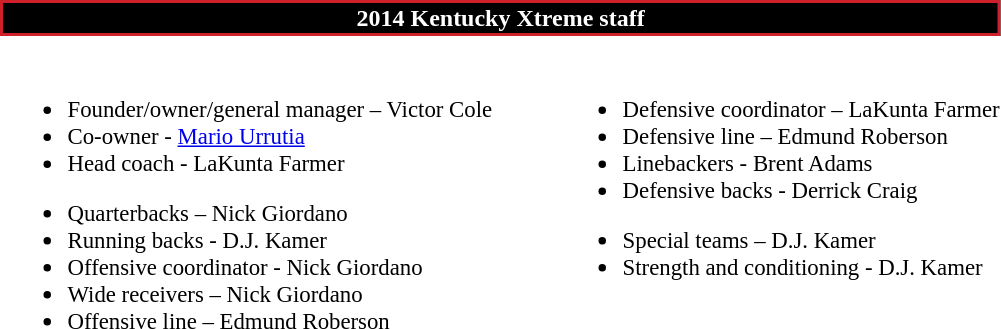<table class="toccolours" style="text-align: left;">
<tr>
<th colspan="7" style="background:black; color:white; text-align: center; border:2px solid #CE2029;"><strong>2014 Kentucky Xtreme staff</strong></th>
</tr>
<tr>
<td colspan=7 align="right"></td>
</tr>
<tr>
<td valign="top"></td>
<td style="font-size: 95%;" valign="top"><br><ul><li>Founder/owner/general manager – Victor Cole</li><li>Co-owner - <a href='#'>Mario Urrutia</a></li><li>Head coach - LaKunta Farmer</li></ul><ul><li>Quarterbacks – Nick Giordano</li><li>Running backs - D.J. Kamer</li><li>Offensive coordinator - Nick Giordano</li><li>Wide receivers – Nick Giordano</li><li>Offensive line – Edmund Roberson</li></ul></td>
<td width="35"> </td>
<td valign="top"></td>
<td style="font-size: 95%;" valign="top"><br><ul><li>Defensive coordinator – LaKunta Farmer</li><li>Defensive line – Edmund Roberson</li><li>Linebackers - Brent Adams</li><li>Defensive backs - Derrick Craig</li></ul><ul><li>Special teams – D.J. Kamer</li><li>Strength and conditioning - D.J. Kamer</li></ul></td>
</tr>
</table>
